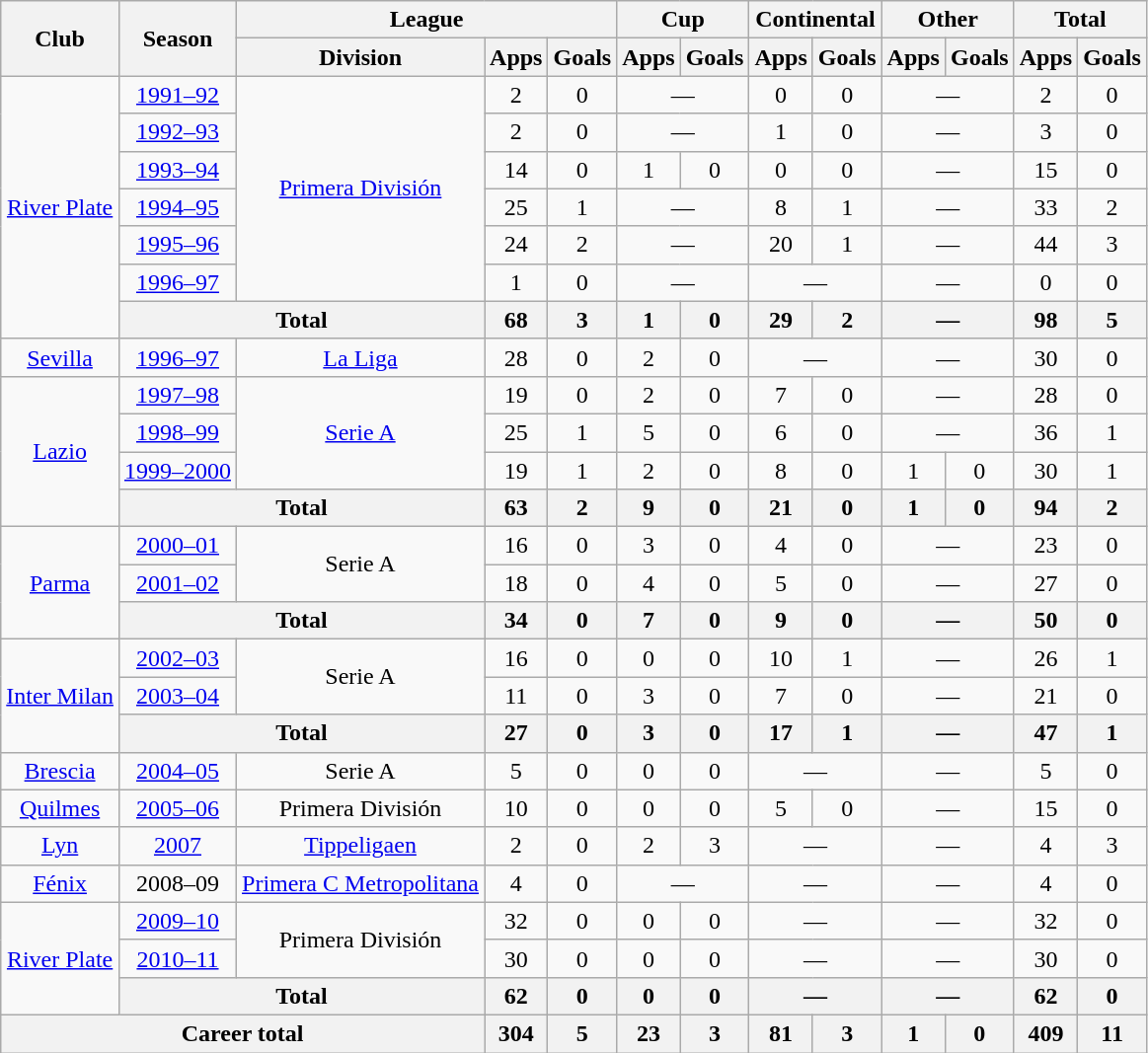<table class="wikitable" style="text-align:center">
<tr>
<th rowspan="2">Club</th>
<th rowspan="2">Season</th>
<th colspan="3">League</th>
<th colspan="2">Cup</th>
<th colspan="2">Continental</th>
<th colspan="2">Other</th>
<th colspan="2">Total</th>
</tr>
<tr>
<th>Division</th>
<th>Apps</th>
<th>Goals</th>
<th>Apps</th>
<th>Goals</th>
<th>Apps</th>
<th>Goals</th>
<th>Apps</th>
<th>Goals</th>
<th>Apps</th>
<th>Goals</th>
</tr>
<tr>
<td rowspan="7"><a href='#'>River Plate</a></td>
<td><a href='#'>1991–92</a></td>
<td rowspan="6"><a href='#'>Primera División</a></td>
<td>2</td>
<td>0</td>
<td colspan="2">—</td>
<td>0</td>
<td>0</td>
<td colspan="2">—</td>
<td>2</td>
<td>0</td>
</tr>
<tr>
<td><a href='#'>1992–93</a></td>
<td>2</td>
<td>0</td>
<td colspan="2">—</td>
<td>1</td>
<td>0</td>
<td colspan="2">—</td>
<td>3</td>
<td>0</td>
</tr>
<tr>
<td><a href='#'>1993–94</a></td>
<td>14</td>
<td>0</td>
<td>1</td>
<td>0</td>
<td>0</td>
<td>0</td>
<td colspan="2">—</td>
<td>15</td>
<td>0</td>
</tr>
<tr>
<td><a href='#'>1994–95</a></td>
<td>25</td>
<td>1</td>
<td colspan="2">—</td>
<td>8</td>
<td>1</td>
<td colspan="2">—</td>
<td>33</td>
<td>2</td>
</tr>
<tr>
<td><a href='#'>1995–96</a></td>
<td>24</td>
<td>2</td>
<td colspan="2">—</td>
<td>20</td>
<td>1</td>
<td colspan="2">—</td>
<td>44</td>
<td>3</td>
</tr>
<tr>
<td><a href='#'>1996–97</a></td>
<td>1</td>
<td>0</td>
<td colspan="2">—</td>
<td colspan="2">—</td>
<td colspan="2">—</td>
<td>0</td>
<td>0</td>
</tr>
<tr>
<th colspan="2">Total</th>
<th>68</th>
<th>3</th>
<th>1</th>
<th>0</th>
<th>29</th>
<th>2</th>
<th colspan="2">—</th>
<th>98</th>
<th>5</th>
</tr>
<tr>
<td><a href='#'>Sevilla</a></td>
<td><a href='#'>1996–97</a></td>
<td><a href='#'>La Liga</a></td>
<td>28</td>
<td>0</td>
<td>2</td>
<td>0</td>
<td colspan="2">—</td>
<td colspan="2">—</td>
<td>30</td>
<td>0</td>
</tr>
<tr>
<td rowspan="4"><a href='#'>Lazio</a></td>
<td><a href='#'>1997–98</a></td>
<td rowspan="3"><a href='#'>Serie A</a></td>
<td>19</td>
<td>0</td>
<td>2</td>
<td>0</td>
<td>7</td>
<td>0</td>
<td colspan="2">—</td>
<td>28</td>
<td>0</td>
</tr>
<tr>
<td><a href='#'>1998–99</a></td>
<td>25</td>
<td>1</td>
<td>5</td>
<td>0</td>
<td>6</td>
<td>0</td>
<td colspan="2">—</td>
<td>36</td>
<td>1</td>
</tr>
<tr>
<td><a href='#'>1999–2000</a></td>
<td>19</td>
<td>1</td>
<td>2</td>
<td>0</td>
<td>8</td>
<td>0</td>
<td>1</td>
<td>0</td>
<td>30</td>
<td>1</td>
</tr>
<tr>
<th colspan="2">Total</th>
<th>63</th>
<th>2</th>
<th>9</th>
<th>0</th>
<th>21</th>
<th>0</th>
<th>1</th>
<th>0</th>
<th>94</th>
<th>2</th>
</tr>
<tr>
<td rowspan="3"><a href='#'>Parma</a></td>
<td><a href='#'>2000–01</a></td>
<td rowspan="2">Serie A</td>
<td>16</td>
<td>0</td>
<td>3</td>
<td>0</td>
<td>4</td>
<td>0</td>
<td colspan="2">—</td>
<td>23</td>
<td>0</td>
</tr>
<tr>
<td><a href='#'>2001–02</a></td>
<td>18</td>
<td>0</td>
<td>4</td>
<td>0</td>
<td>5</td>
<td>0</td>
<td colspan="2">—</td>
<td>27</td>
<td>0</td>
</tr>
<tr>
<th colspan="2">Total</th>
<th>34</th>
<th>0</th>
<th>7</th>
<th>0</th>
<th>9</th>
<th>0</th>
<th colspan="2">—</th>
<th>50</th>
<th>0</th>
</tr>
<tr>
<td rowspan="3"><a href='#'>Inter Milan</a></td>
<td><a href='#'>2002–03</a></td>
<td rowspan="2">Serie A</td>
<td>16</td>
<td>0</td>
<td>0</td>
<td>0</td>
<td>10</td>
<td>1</td>
<td colspan="2">—</td>
<td>26</td>
<td>1</td>
</tr>
<tr>
<td><a href='#'>2003–04</a></td>
<td>11</td>
<td>0</td>
<td>3</td>
<td>0</td>
<td>7</td>
<td>0</td>
<td colspan="2">—</td>
<td>21</td>
<td>0</td>
</tr>
<tr>
<th colspan="2">Total</th>
<th>27</th>
<th>0</th>
<th>3</th>
<th>0</th>
<th>17</th>
<th>1</th>
<th colspan="2">—</th>
<th>47</th>
<th>1</th>
</tr>
<tr>
<td><a href='#'>Brescia</a></td>
<td><a href='#'>2004–05</a></td>
<td>Serie A</td>
<td>5</td>
<td>0</td>
<td>0</td>
<td>0</td>
<td colspan="2">—</td>
<td colspan="2">—</td>
<td>5</td>
<td>0</td>
</tr>
<tr>
<td><a href='#'>Quilmes</a></td>
<td><a href='#'>2005–06</a></td>
<td>Primera División</td>
<td>10</td>
<td>0</td>
<td>0</td>
<td>0</td>
<td>5</td>
<td>0</td>
<td colspan="2">—</td>
<td>15</td>
<td>0</td>
</tr>
<tr>
<td><a href='#'>Lyn</a></td>
<td><a href='#'>2007</a></td>
<td><a href='#'>Tippeligaen</a></td>
<td>2</td>
<td>0</td>
<td>2</td>
<td>3</td>
<td colspan="2">—</td>
<td colspan="2">—</td>
<td>4</td>
<td>3</td>
</tr>
<tr>
<td><a href='#'>Fénix</a></td>
<td>2008–09</td>
<td><a href='#'>Primera C Metropolitana</a></td>
<td>4</td>
<td>0</td>
<td colspan="2">—</td>
<td colspan="2">—</td>
<td colspan="2">—</td>
<td>4</td>
<td>0</td>
</tr>
<tr>
<td rowspan="3"><a href='#'>River Plate</a></td>
<td><a href='#'>2009–10</a></td>
<td rowspan="2">Primera División</td>
<td>32</td>
<td>0</td>
<td>0</td>
<td>0</td>
<td colspan="2">—</td>
<td colspan="2">—</td>
<td>32</td>
<td>0</td>
</tr>
<tr>
<td><a href='#'>2010–11</a></td>
<td>30</td>
<td>0</td>
<td>0</td>
<td>0</td>
<td colspan="2">—</td>
<td colspan="2">—</td>
<td>30</td>
<td>0</td>
</tr>
<tr>
<th colspan="2">Total</th>
<th>62</th>
<th>0</th>
<th>0</th>
<th>0</th>
<th colspan="2">—</th>
<th colspan="2">—</th>
<th>62</th>
<th>0</th>
</tr>
<tr>
<th colspan="3">Career total</th>
<th>304</th>
<th>5</th>
<th>23</th>
<th>3</th>
<th>81</th>
<th>3</th>
<th>1</th>
<th>0</th>
<th>409</th>
<th>11</th>
</tr>
</table>
